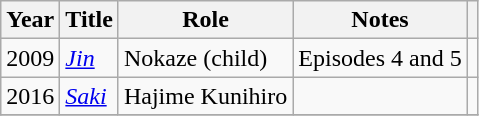<table class="wikitable">
<tr>
<th>Year</th>
<th>Title</th>
<th>Role</th>
<th>Notes</th>
<th></th>
</tr>
<tr>
<td>2009</td>
<td><em><a href='#'>Jin</a></em></td>
<td>Nokaze (child)</td>
<td>Episodes 4 and 5</td>
<td></td>
</tr>
<tr>
<td>2016</td>
<td><em><a href='#'>Saki</a></em></td>
<td>Hajime Kunihiro</td>
<td></td>
<td></td>
</tr>
<tr>
</tr>
</table>
